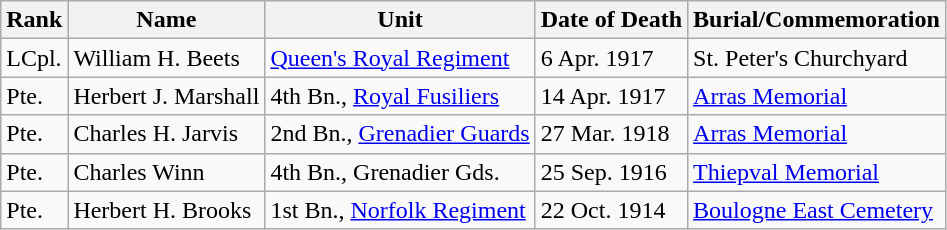<table class="wikitable">
<tr>
<th>Rank</th>
<th>Name</th>
<th>Unit</th>
<th>Date of Death</th>
<th>Burial/Commemoration</th>
</tr>
<tr>
<td>LCpl.</td>
<td>William H. Beets</td>
<td><a href='#'>Queen's Royal Regiment</a></td>
<td>6 Apr. 1917</td>
<td>St. Peter's Churchyard</td>
</tr>
<tr>
<td>Pte.</td>
<td>Herbert J. Marshall</td>
<td>4th Bn., <a href='#'>Royal Fusiliers</a></td>
<td>14 Apr. 1917</td>
<td><a href='#'>Arras Memorial</a></td>
</tr>
<tr>
<td>Pte.</td>
<td>Charles H. Jarvis</td>
<td>2nd Bn., <a href='#'>Grenadier Guards</a></td>
<td>27 Mar. 1918</td>
<td><a href='#'>Arras Memorial</a></td>
</tr>
<tr>
<td>Pte.</td>
<td>Charles Winn</td>
<td>4th Bn., Grenadier Gds.</td>
<td>25 Sep. 1916</td>
<td><a href='#'>Thiepval Memorial</a></td>
</tr>
<tr>
<td>Pte.</td>
<td>Herbert H. Brooks</td>
<td>1st Bn., <a href='#'>Norfolk Regiment</a></td>
<td>22 Oct. 1914</td>
<td><a href='#'>Boulogne East Cemetery</a></td>
</tr>
</table>
